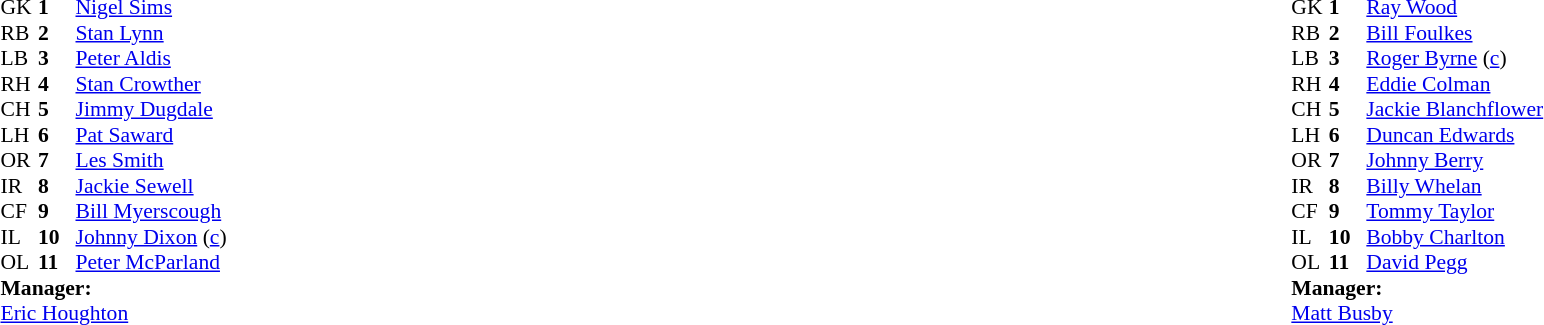<table width="100%">
<tr>
<td valign="top" width="50%"><br><table style="font-size: 90%" cellspacing="0" cellpadding="0">
<tr>
<th width="25"></th>
<th width="25"></th>
</tr>
<tr>
<td>GK</td>
<td><strong>1</strong></td>
<td> <a href='#'>Nigel Sims</a></td>
</tr>
<tr>
<td>RB</td>
<td><strong>2</strong></td>
<td> <a href='#'>Stan Lynn</a></td>
</tr>
<tr>
<td>LB</td>
<td><strong>3</strong></td>
<td> <a href='#'>Peter Aldis</a></td>
</tr>
<tr>
<td>RH</td>
<td><strong>4</strong></td>
<td> <a href='#'>Stan Crowther</a></td>
</tr>
<tr>
<td>CH</td>
<td><strong>5</strong></td>
<td> <a href='#'>Jimmy Dugdale</a></td>
</tr>
<tr>
<td>LH</td>
<td><strong>6</strong></td>
<td> <a href='#'>Pat Saward</a></td>
</tr>
<tr>
<td>OR</td>
<td><strong>7</strong></td>
<td> <a href='#'>Les Smith</a></td>
</tr>
<tr>
<td>IR</td>
<td><strong>8</strong></td>
<td> <a href='#'>Jackie Sewell</a></td>
</tr>
<tr>
<td>CF</td>
<td><strong>9</strong></td>
<td> <a href='#'>Bill Myerscough</a></td>
</tr>
<tr>
<td>IL</td>
<td><strong>10</strong></td>
<td> <a href='#'>Johnny Dixon</a> (<a href='#'>c</a>)</td>
</tr>
<tr>
<td>OL</td>
<td><strong>11</strong></td>
<td> <a href='#'>Peter McParland</a></td>
</tr>
<tr>
<td colspan=4><strong>Manager:</strong></td>
</tr>
<tr>
<td colspan="4"> <a href='#'>Eric Houghton</a></td>
</tr>
</table>
</td>
<td valign="top" width="50%"><br><table style="font-size: 90%" cellspacing="0" cellpadding="0" align=center>
<tr>
<td colspan="4"></td>
</tr>
<tr>
<th width="25"></th>
<th width="25"></th>
</tr>
<tr>
<td>GK</td>
<td><strong>1</strong></td>
<td> <a href='#'>Ray Wood</a></td>
</tr>
<tr>
<td>RB</td>
<td><strong>2</strong></td>
<td> <a href='#'>Bill Foulkes</a></td>
</tr>
<tr>
<td>LB</td>
<td><strong>3</strong></td>
<td> <a href='#'>Roger Byrne</a> (<a href='#'>c</a>)</td>
</tr>
<tr>
<td>RH</td>
<td><strong>4</strong></td>
<td> <a href='#'>Eddie Colman</a></td>
</tr>
<tr>
<td>CH</td>
<td><strong>5</strong></td>
<td> <a href='#'>Jackie Blanchflower</a></td>
</tr>
<tr>
<td>LH</td>
<td><strong>6</strong></td>
<td> <a href='#'>Duncan Edwards</a></td>
</tr>
<tr>
<td>OR</td>
<td><strong>7</strong></td>
<td> <a href='#'>Johnny Berry</a></td>
</tr>
<tr>
<td>IR</td>
<td><strong>8</strong></td>
<td> <a href='#'>Billy Whelan</a></td>
</tr>
<tr>
<td>CF</td>
<td><strong>9</strong></td>
<td> <a href='#'>Tommy Taylor</a></td>
</tr>
<tr>
<td>IL</td>
<td><strong>10</strong></td>
<td> <a href='#'>Bobby Charlton</a></td>
</tr>
<tr>
<td>OL</td>
<td><strong>11</strong></td>
<td> <a href='#'>David Pegg</a></td>
</tr>
<tr>
<td colspan=4><strong>Manager:</strong></td>
</tr>
<tr>
<td colspan="4"> <a href='#'>Matt Busby</a></td>
</tr>
</table>
</td>
</tr>
</table>
